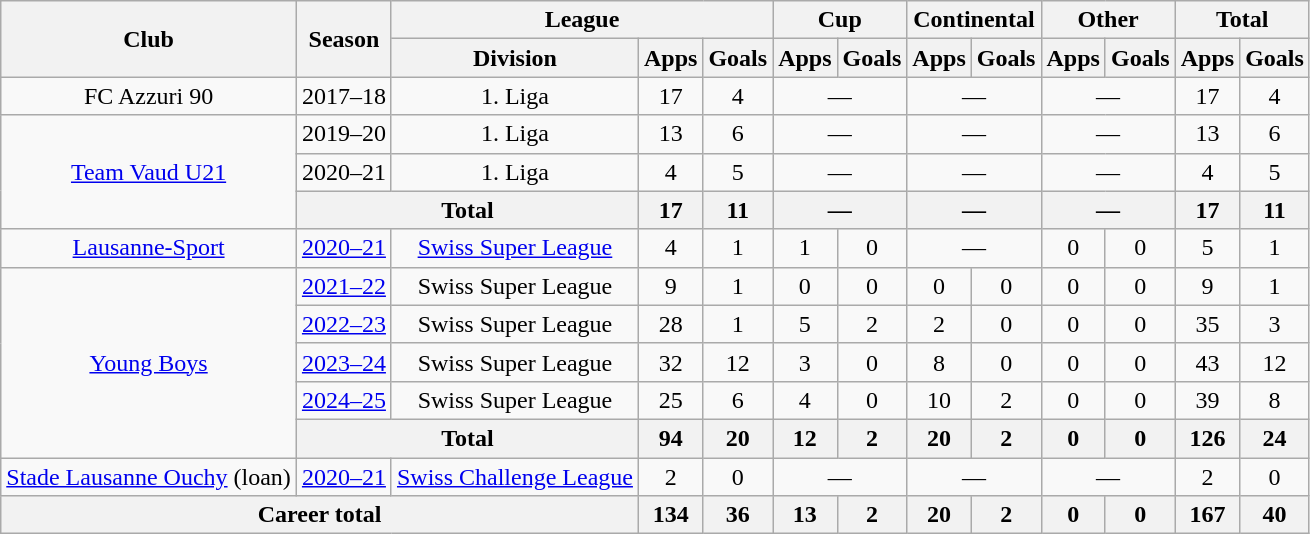<table class="wikitable" style="text-align:center">
<tr>
<th rowspan="2">Club</th>
<th rowspan="2">Season</th>
<th colspan="3">League</th>
<th colspan="2">Cup</th>
<th colspan="2">Continental</th>
<th colspan="2">Other</th>
<th colspan="2">Total</th>
</tr>
<tr>
<th>Division</th>
<th>Apps</th>
<th>Goals</th>
<th>Apps</th>
<th>Goals</th>
<th>Apps</th>
<th>Goals</th>
<th>Apps</th>
<th>Goals</th>
<th>Apps</th>
<th>Goals</th>
</tr>
<tr>
<td>FC Azzuri 90</td>
<td>2017–18</td>
<td>1. Liga</td>
<td>17</td>
<td>4</td>
<td colspan="2">—</td>
<td colspan="2">—</td>
<td colspan="2">—</td>
<td>17</td>
<td>4</td>
</tr>
<tr>
<td rowspan="3"><a href='#'>Team Vaud U21</a></td>
<td>2019–20</td>
<td>1. Liga</td>
<td>13</td>
<td>6</td>
<td colspan="2">—</td>
<td colspan="2">—</td>
<td colspan="2">—</td>
<td>13</td>
<td>6</td>
</tr>
<tr>
<td>2020–21</td>
<td>1. Liga</td>
<td>4</td>
<td>5</td>
<td colspan="2">—</td>
<td colspan="2">—</td>
<td colspan="2">—</td>
<td>4</td>
<td>5</td>
</tr>
<tr>
<th colspan="2">Total</th>
<th>17</th>
<th>11</th>
<th colspan="2">—</th>
<th colspan="2">—</th>
<th colspan="2">—</th>
<th>17</th>
<th>11</th>
</tr>
<tr>
<td><a href='#'>Lausanne-Sport</a></td>
<td><a href='#'>2020–21</a></td>
<td><a href='#'>Swiss Super League</a></td>
<td>4</td>
<td>1</td>
<td>1</td>
<td>0</td>
<td colspan="2">—</td>
<td>0</td>
<td>0</td>
<td>5</td>
<td>1</td>
</tr>
<tr>
<td rowspan="5"><a href='#'>Young Boys</a></td>
<td><a href='#'>2021–22</a></td>
<td>Swiss Super League</td>
<td>9</td>
<td>1</td>
<td>0</td>
<td>0</td>
<td>0</td>
<td>0</td>
<td>0</td>
<td>0</td>
<td>9</td>
<td>1</td>
</tr>
<tr>
<td><a href='#'>2022–23</a></td>
<td>Swiss Super League</td>
<td>28</td>
<td>1</td>
<td>5</td>
<td>2</td>
<td>2</td>
<td>0</td>
<td>0</td>
<td>0</td>
<td>35</td>
<td>3</td>
</tr>
<tr>
<td><a href='#'>2023–24</a></td>
<td>Swiss Super League</td>
<td>32</td>
<td>12</td>
<td>3</td>
<td>0</td>
<td>8</td>
<td>0</td>
<td>0</td>
<td>0</td>
<td>43</td>
<td>12</td>
</tr>
<tr>
<td><a href='#'>2024–25</a></td>
<td>Swiss Super League</td>
<td>25</td>
<td>6</td>
<td>4</td>
<td>0</td>
<td>10</td>
<td>2</td>
<td>0</td>
<td>0</td>
<td>39</td>
<td>8</td>
</tr>
<tr>
<th colspan="2">Total</th>
<th>94</th>
<th>20</th>
<th>12</th>
<th>2</th>
<th>20</th>
<th>2</th>
<th>0</th>
<th>0</th>
<th>126</th>
<th>24</th>
</tr>
<tr>
<td><a href='#'>Stade Lausanne Ouchy</a> (loan)</td>
<td><a href='#'>2020–21</a></td>
<td><a href='#'>Swiss Challenge League</a></td>
<td>2</td>
<td>0</td>
<td colspan="2">—</td>
<td colspan="2">—</td>
<td colspan="2">—</td>
<td>2</td>
<td>0</td>
</tr>
<tr>
<th colspan="3">Career total</th>
<th>134</th>
<th>36</th>
<th>13</th>
<th>2</th>
<th>20</th>
<th>2</th>
<th>0</th>
<th>0</th>
<th>167</th>
<th>40</th>
</tr>
</table>
